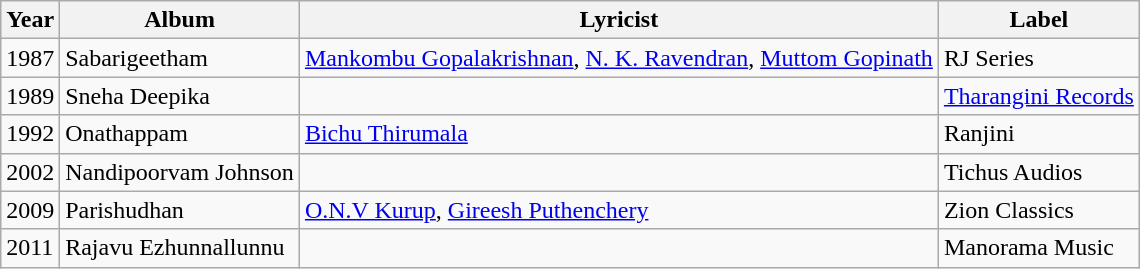<table class="wikitable" style="margin:auto">
<tr>
<th>Year</th>
<th>Album</th>
<th>Lyricist</th>
<th>Label</th>
</tr>
<tr>
<td>1987</td>
<td>Sabarigeetham</td>
<td><a href='#'>Mankombu Gopalakrishnan</a>, <a href='#'>N. K. Ravendran</a>, <a href='#'>Muttom Gopinath</a></td>
<td>RJ Series</td>
</tr>
<tr>
<td>1989</td>
<td>Sneha Deepika</td>
<td></td>
<td><a href='#'>Tharangini Records</a></td>
</tr>
<tr>
<td>1992</td>
<td>Onathappam</td>
<td><a href='#'>Bichu Thirumala</a></td>
<td>Ranjini</td>
</tr>
<tr>
<td>2002</td>
<td>Nandipoorvam Johnson</td>
<td></td>
<td>Tichus Audios</td>
</tr>
<tr>
<td>2009</td>
<td>Parishudhan</td>
<td><a href='#'>O.N.V Kurup</a>, <a href='#'>Gireesh Puthenchery</a></td>
<td>Zion Classics</td>
</tr>
<tr>
<td>2011</td>
<td>Rajavu Ezhunnallunnu</td>
<td></td>
<td>Manorama Music</td>
</tr>
</table>
